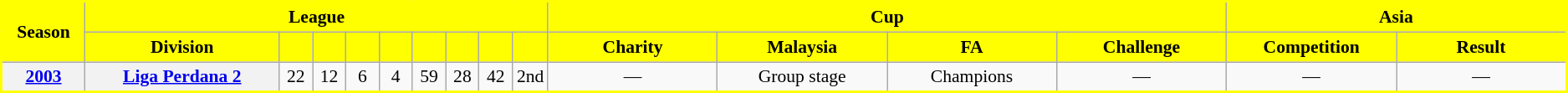<table class="wikitable" style="border:2px solid yellow; font-size:90%; text-align:center;">
<tr>
<th rowspan="2" style="background:yellow; color:black;" width="60">Season</th>
<th colspan="9" style="background:yellow; color:black;">League</th>
<th colspan="4" style="background:yellow; color:black;">Cup</th>
<th colspan="2" style="background:yellow; color:black;">Asia</th>
</tr>
<tr>
<th style="background:yellow; color:black;" width="150">Division</th>
<th style="background:yellow; color:black;" width="20"></th>
<th style="background:yellow; color:black;" width="20"></th>
<th style="background:yellow; color:black;" width="20"></th>
<th style="background:yellow; color:black;" width="20"></th>
<th style="background:yellow; color:black;" width="20"></th>
<th style="background:yellow; color:black;" width="20"></th>
<th style="background:yellow; color:black;" width="20"></th>
<th style="background:yellow; color:black;" width="20"></th>
<th style="background:yellow; color:black;" width="130">Charity</th>
<th style="background:yellow; color:black;" width="130">Malaysia</th>
<th style="background:yellow; color:black;" width="130">FA</th>
<th style="background:yellow; color:black;" width="130">Challenge</th>
<th style="background:yellow; color:black;" width="130">Competition</th>
<th style="background:yellow; color:black;" width="130">Result</th>
</tr>
<tr>
<th><a href='#'>2003</a></th>
<th><a href='#'>Liga Perdana 2</a></th>
<td>22</td>
<td>12</td>
<td>6</td>
<td>4</td>
<td>59</td>
<td>28</td>
<td>42</td>
<td>2nd</td>
<td>—</td>
<td>Group stage</td>
<td>Champions</td>
<td>—</td>
<td>—</td>
<td>—</td>
</tr>
<tr>
</tr>
</table>
